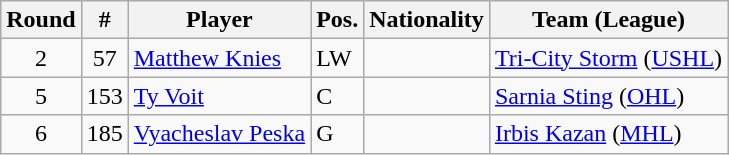<table class="wikitable">
<tr>
<th>Round</th>
<th>#</th>
<th>Player</th>
<th>Pos.</th>
<th>Nationality</th>
<th>Team (League)</th>
</tr>
<tr>
<td style="text-align:center;">2</td>
<td style="text-align:center;">57</td>
<td><a href='#'>Matthew Knies</a></td>
<td>LW</td>
<td></td>
<td><a href='#'>Tri-City Storm</a> (<a href='#'>USHL</a>)</td>
</tr>
<tr>
<td style="text-align:center;">5</td>
<td style="text-align:center;">153</td>
<td><a href='#'>Ty Voit</a></td>
<td>C</td>
<td></td>
<td><a href='#'>Sarnia Sting</a> (<a href='#'>OHL</a>)</td>
</tr>
<tr>
<td style="text-align:center;">6</td>
<td style="text-align:center;">185</td>
<td><a href='#'>Vyacheslav Peska</a></td>
<td>G</td>
<td></td>
<td><a href='#'>Irbis Kazan</a> (<a href='#'>MHL</a>)</td>
</tr>
</table>
